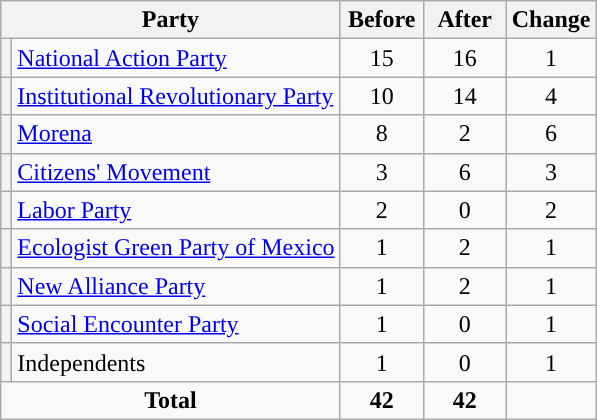<table class="wikitable" style="text-align:center;">
<tr>
<th colspan="2">Party</th>
<th style="width:3em">Before</th>
<th style="width:3em">After</th>
<th style="width:3em">Change</th>
</tr>
<tr>
<th style="background-color:"></th>
<td style="text-align:left;"><a href='#'>National Action Party</a></td>
<td>15</td>
<td>16</td>
<td>1</td>
</tr>
<tr>
<th style="background-color:"></th>
<td style="text-align:left;"><a href='#'>Institutional Revolutionary Party</a></td>
<td>10</td>
<td>14</td>
<td>4</td>
</tr>
<tr>
<th style="background-color:"></th>
<td style="text-align:left;"><a href='#'>Morena</a></td>
<td>8</td>
<td>2</td>
<td>6</td>
</tr>
<tr>
<th style="background-color:"></th>
<td style="text-align:left;"><a href='#'>Citizens' Movement</a></td>
<td>3</td>
<td>6</td>
<td>3</td>
</tr>
<tr>
<th style="background-color:"></th>
<td style="text-align:left;"><a href='#'>Labor Party</a></td>
<td>2</td>
<td>0</td>
<td>2</td>
</tr>
<tr>
<th style="background-color:"></th>
<td style="text-align:left;"><a href='#'>Ecologist Green Party of Mexico</a></td>
<td>1</td>
<td>2</td>
<td>1</td>
</tr>
<tr>
<th style="background-color:"></th>
<td style="text-align:left;"><a href='#'>New Alliance Party</a></td>
<td>1</td>
<td>2</td>
<td>1</td>
</tr>
<tr>
<th style="background-color:"></th>
<td style="text-align:left;"><a href='#'>Social Encounter Party</a></td>
<td>1</td>
<td>0</td>
<td>1</td>
</tr>
<tr>
<th style="background-color:"></th>
<td style="text-align:left;">Independents</td>
<td>1</td>
<td>0</td>
<td>1</td>
</tr>
<tr>
<td colspan="2"><strong>Total</strong></td>
<td><strong>42</strong></td>
<td><strong>42</strong></td>
<td></td>
</tr>
</table>
